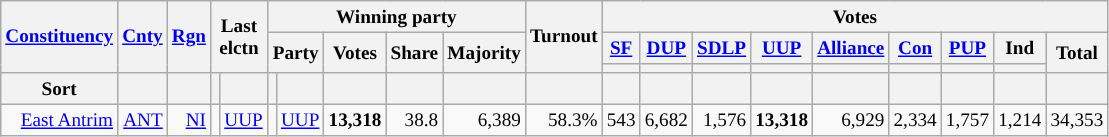<table class="wikitable sortable" style="text-align:right; font-size:80%">
<tr>
<th rowspan="3" scope="col" style="text-align:left;"><a href='#'>Constituency</a></th>
<th rowspan="3" scope="col"><a href='#'>Cnty</a></th>
<th rowspan="3" scope="col"><a href='#'>Rgn</a></th>
<th colspan="2" rowspan="3" scope="col">Last<br>elctn</th>
<th colspan="5" scope="col">Winning party</th>
<th rowspan="3" scope="col">Turnout</th>
<th colspan="9">Votes</th>
</tr>
<tr>
<th colspan="2" rowspan="2" scope="col">Party</th>
<th rowspan="2" scope="col">Votes</th>
<th rowspan="2" scope="col">Share</th>
<th rowspan="2" scope="col">Majority</th>
<th scope="col"><a href='#'>SF</a></th>
<th scope="col"><a href='#'>DUP</a></th>
<th scope="col"><a href='#'>SDLP</a></th>
<th scope="col"><a href='#'>UUP</a></th>
<th><a href='#'>Alliance</a></th>
<th><a href='#'>Con</a></th>
<th><a href='#'>PUP</a></th>
<th scope="col">Ind</th>
<th rowspan="2" scope="col">Total</th>
</tr>
<tr>
<th scope="col" style="background:"></th>
<th scope="col" style="background:"></th>
<th scope="col" style="background:"></th>
<th scope="col" style="background:"></th>
<th scope="col" style="background:"></th>
<th scope="col" style="background:"></th>
<th></th>
<th></th>
</tr>
<tr>
<th>Sort</th>
<th></th>
<th></th>
<th class="unsortable" scope="col"></th>
<th></th>
<th class="unsortable" scope="col"></th>
<th></th>
<th></th>
<th></th>
<th></th>
<th></th>
<th></th>
<th></th>
<th></th>
<th></th>
<th></th>
<th></th>
<th></th>
<th></th>
<th></th>
</tr>
<tr>
<td><a href='#'>East Antrim</a></td>
<td><a href='#'>ANT</a></td>
<td><a href='#'>NI</a></td>
<td style="background:"></td>
<td><a href='#'>UUP</a></td>
<td style="background:"></td>
<td><a href='#'>UUP</a></td>
<td><strong>13,318</strong></td>
<td>38.8</td>
<td>6,389</td>
<td>58.3%</td>
<td>543</td>
<td>6,682</td>
<td>1,576</td>
<td><strong>13,318</strong></td>
<td>6,929</td>
<td>2,334</td>
<td>1,757</td>
<td>1,214</td>
<td>34,353</td>
</tr>
</table>
